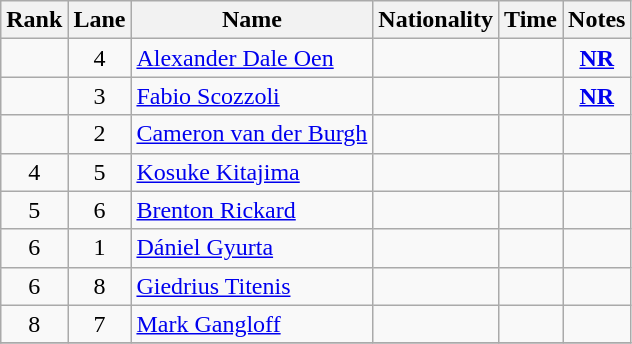<table class="wikitable sortable" style="text-align:center">
<tr>
<th>Rank</th>
<th>Lane</th>
<th>Name</th>
<th>Nationality</th>
<th>Time</th>
<th>Notes</th>
</tr>
<tr>
<td></td>
<td>4</td>
<td align=left><a href='#'>Alexander Dale Oen</a></td>
<td align=left></td>
<td></td>
<td><strong><a href='#'>NR</a></strong></td>
</tr>
<tr>
<td></td>
<td>3</td>
<td align=left><a href='#'>Fabio Scozzoli</a></td>
<td align=left></td>
<td></td>
<td><strong><a href='#'>NR</a></strong></td>
</tr>
<tr>
<td></td>
<td>2</td>
<td align=left><a href='#'>Cameron van der Burgh</a></td>
<td align=left></td>
<td></td>
<td></td>
</tr>
<tr>
<td>4</td>
<td>5</td>
<td align=left><a href='#'>Kosuke Kitajima</a></td>
<td align=left></td>
<td></td>
<td></td>
</tr>
<tr>
<td>5</td>
<td>6</td>
<td align=left><a href='#'>Brenton Rickard</a></td>
<td align=left></td>
<td></td>
<td></td>
</tr>
<tr>
<td>6</td>
<td>1</td>
<td align=left><a href='#'>Dániel Gyurta</a></td>
<td align=left></td>
<td></td>
<td></td>
</tr>
<tr>
<td>6</td>
<td>8</td>
<td align=left><a href='#'>Giedrius Titenis</a></td>
<td align=left></td>
<td></td>
<td></td>
</tr>
<tr>
<td>8</td>
<td>7</td>
<td align=left><a href='#'>Mark Gangloff</a></td>
<td align=left></td>
<td></td>
<td></td>
</tr>
<tr>
</tr>
</table>
